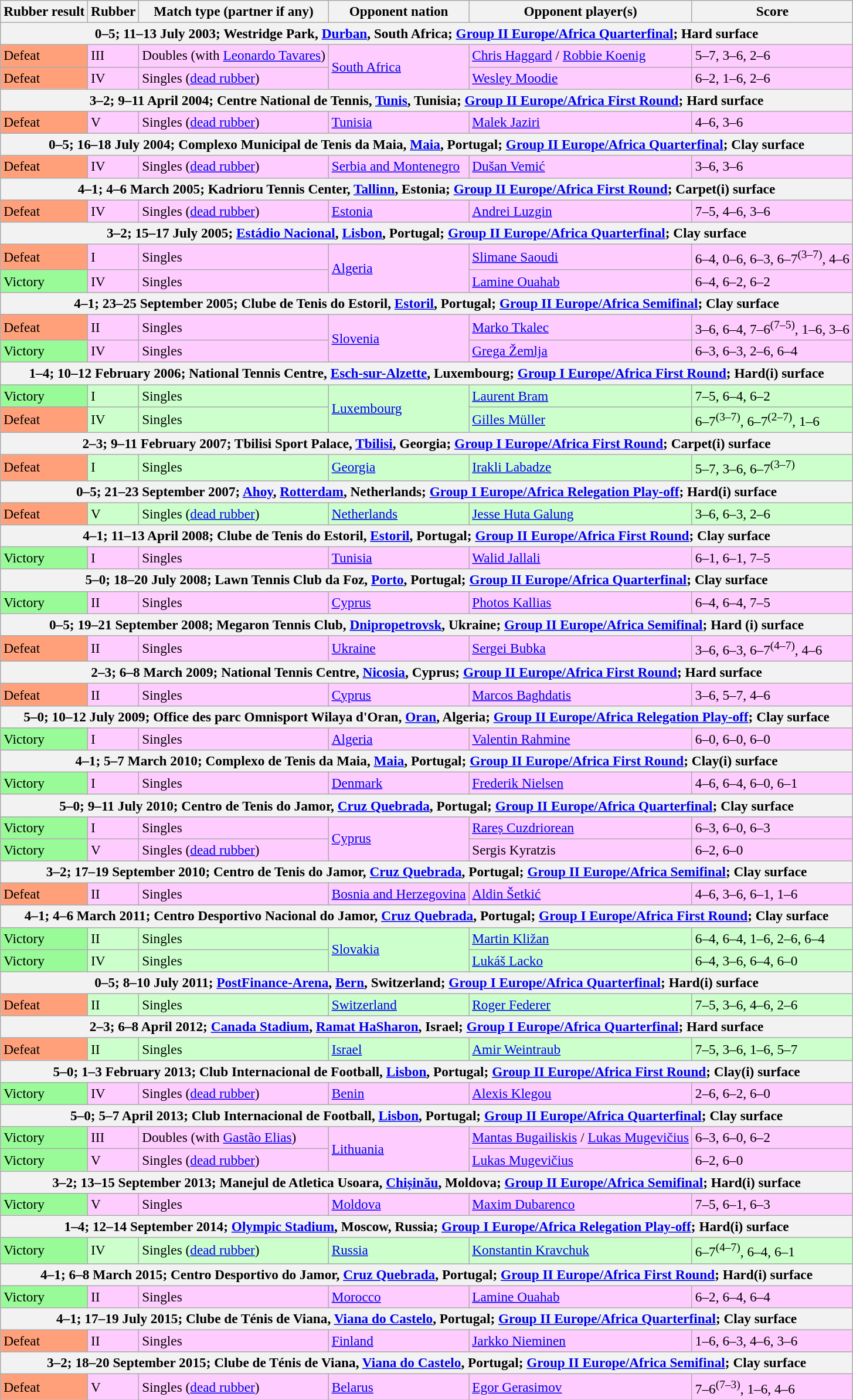<table class=wikitable style=font-size:97%>
<tr>
<th scope="col">Rubber result</th>
<th scope="col">Rubber</th>
<th scope="col">Match type (partner if any)</th>
<th scope="col">Opponent nation</th>
<th scope="col">Opponent player(s)</th>
<th scope="col">Score</th>
</tr>
<tr>
<th colspan=7>0–5; 11–13 July 2003; Westridge Park, <a href='#'>Durban</a>, South Africa; <a href='#'>Group II Europe/Africa Quarterfinal</a>; Hard surface</th>
</tr>
<tr style="background:#fcf;">
<td bgcolor=FFA07A>Defeat</td>
<td>III</td>
<td>Doubles (with <a href='#'>Leonardo Tavares</a>)</td>
<td rowspan=2> <a href='#'>South Africa</a></td>
<td><a href='#'>Chris Haggard</a> / <a href='#'>Robbie Koenig</a></td>
<td>5–7, 3–6, 2–6</td>
</tr>
<tr style="background:#fcf;">
<td bgcolor=FFA07A>Defeat</td>
<td>IV</td>
<td>Singles (<a href='#'>dead rubber</a>)</td>
<td><a href='#'>Wesley Moodie</a></td>
<td>6–2, 1–6, 2–6</td>
</tr>
<tr>
<th colspan=7>3–2; 9–11 April 2004; Centre National de Tennis, <a href='#'>Tunis</a>, Tunisia; <a href='#'>Group II Europe/Africa First Round</a>; Hard surface</th>
</tr>
<tr style="background:#fcf;">
<td bgcolor=FFA07A>Defeat</td>
<td>V</td>
<td>Singles (<a href='#'>dead rubber</a>)</td>
<td> <a href='#'>Tunisia</a></td>
<td><a href='#'>Malek Jaziri</a></td>
<td>4–6, 3–6</td>
</tr>
<tr>
<th colspan=7>0–5; 16–18 July 2004; Complexo Municipal de Tenis da Maia, <a href='#'>Maia</a>, Portugal; <a href='#'>Group II Europe/Africa Quarterfinal</a>; Clay surface</th>
</tr>
<tr style="background:#fcf;">
<td bgcolor=FFA07A>Defeat</td>
<td>IV</td>
<td>Singles (<a href='#'>dead rubber</a>)</td>
<td> <a href='#'>Serbia and Montenegro</a></td>
<td><a href='#'>Dušan Vemić</a></td>
<td>3–6, 3–6</td>
</tr>
<tr>
<th colspan=7>4–1; 4–6 March 2005; Kadrioru Tennis Center, <a href='#'>Tallinn</a>, Estonia; <a href='#'>Group II Europe/Africa First Round</a>; Carpet(i) surface</th>
</tr>
<tr style="background:#fcf;">
<td bgcolor=FFA07A>Defeat</td>
<td>IV</td>
<td>Singles (<a href='#'>dead rubber</a>)</td>
<td> <a href='#'>Estonia</a></td>
<td><a href='#'>Andrei Luzgin</a></td>
<td>7–5, 4–6, 3–6</td>
</tr>
<tr>
<th colspan=7>3–2; 15–17 July 2005; <a href='#'>Estádio Nacional</a>, <a href='#'>Lisbon</a>, Portugal; <a href='#'>Group II Europe/Africa Quarterfinal</a>; Clay surface</th>
</tr>
<tr style="background:#fcf;">
<td bgcolor=FFA07A>Defeat</td>
<td>I</td>
<td>Singles</td>
<td rowspan=2> <a href='#'>Algeria</a></td>
<td><a href='#'>Slimane Saoudi</a></td>
<td>6–4, 0–6, 6–3, 6–7<sup>(3–7)</sup>, 4–6</td>
</tr>
<tr style="background:#fcf;">
<td bgcolor=98FB98>Victory</td>
<td>IV</td>
<td>Singles</td>
<td><a href='#'>Lamine Ouahab</a></td>
<td>6–4, 6–2, 6–2</td>
</tr>
<tr>
<th colspan=7>4–1; 23–25 September 2005; Clube de Tenis do Estoril, <a href='#'>Estoril</a>, Portugal; <a href='#'>Group II Europe/Africa Semifinal</a>; Clay surface</th>
</tr>
<tr style="background:#fcf;">
<td bgcolor=FFA07A>Defeat</td>
<td>II</td>
<td>Singles</td>
<td rowspan=2> <a href='#'>Slovenia</a></td>
<td><a href='#'>Marko Tkalec</a></td>
<td>3–6, 6–4, 7–6<sup>(7–5)</sup>, 1–6, 3–6</td>
</tr>
<tr style="background:#fcf;">
<td bgcolor=98FB98>Victory</td>
<td>IV</td>
<td>Singles</td>
<td><a href='#'>Grega Žemlja</a></td>
<td>6–3, 6–3, 2–6, 6–4</td>
</tr>
<tr>
<th colspan=7>1–4; 10–12 February 2006; National Tennis Centre, <a href='#'>Esch-sur-Alzette</a>, Luxembourg; <a href='#'>Group I Europe/Africa First Round</a>; Hard(i) surface</th>
</tr>
<tr style="background:#cfc;">
<td bgcolor=98FB98>Victory</td>
<td>I</td>
<td>Singles</td>
<td rowspan=2> <a href='#'>Luxembourg</a></td>
<td><a href='#'>Laurent Bram</a></td>
<td>7–5, 6–4, 6–2</td>
</tr>
<tr style="background:#cfc;">
<td bgcolor=FFA07A>Defeat</td>
<td>IV</td>
<td>Singles</td>
<td><a href='#'>Gilles Müller</a></td>
<td>6–7<sup>(3–7)</sup>, 6–7<sup>(2–7)</sup>, 1–6</td>
</tr>
<tr>
<th colspan=7>2–3; 9–11 February 2007; Tbilisi Sport Palace, <a href='#'>Tbilisi</a>, Georgia; <a href='#'>Group I Europe/Africa First Round</a>; Carpet(i) surface</th>
</tr>
<tr style="background:#cfc;">
<td bgcolor=FFA07A>Defeat</td>
<td>I</td>
<td>Singles</td>
<td> <a href='#'>Georgia</a></td>
<td><a href='#'>Irakli Labadze</a></td>
<td>5–7, 3–6, 6–7<sup>(3–7)</sup></td>
</tr>
<tr>
<th colspan=7>0–5; 21–23 September 2007; <a href='#'>Ahoy</a>, <a href='#'>Rotterdam</a>, Netherlands; <a href='#'>Group I Europe/Africa Relegation Play-off</a>; Hard(i) surface</th>
</tr>
<tr style="background:#cfc;">
<td bgcolor=FFA07A>Defeat</td>
<td>V</td>
<td>Singles (<a href='#'>dead rubber</a>)</td>
<td> <a href='#'>Netherlands</a></td>
<td><a href='#'>Jesse Huta Galung</a></td>
<td>3–6, 6–3, 2–6</td>
</tr>
<tr>
<th colspan=7>4–1; 11–13 April 2008; Clube de Tenis do Estoril, <a href='#'>Estoril</a>, Portugal; <a href='#'>Group II Europe/Africa First Round</a>; Clay surface</th>
</tr>
<tr style="background:#fcf;">
<td bgcolor=98FB98>Victory</td>
<td>I</td>
<td>Singles</td>
<td> <a href='#'>Tunisia</a></td>
<td><a href='#'>Walid Jallali</a></td>
<td>6–1, 6–1, 7–5</td>
</tr>
<tr>
<th colspan=7>5–0; 18–20 July 2008; Lawn Tennis Club da Foz, <a href='#'>Porto</a>, Portugal; <a href='#'>Group II Europe/Africa Quarterfinal</a>; Clay surface</th>
</tr>
<tr style="background:#fcf;">
<td bgcolor=98FB98>Victory</td>
<td>II</td>
<td>Singles</td>
<td> <a href='#'>Cyprus</a></td>
<td><a href='#'>Photos Kallias</a></td>
<td>6–4, 6–4, 7–5</td>
</tr>
<tr>
<th colspan=7>0–5; 19–21 September 2008; Megaron Tennis Club, <a href='#'>Dnipropetrovsk</a>, Ukraine; <a href='#'>Group II Europe/Africa Semifinal</a>; Hard (i) surface</th>
</tr>
<tr style="background:#fcf;">
<td bgcolor=FFA07A>Defeat</td>
<td>II</td>
<td>Singles</td>
<td> <a href='#'>Ukraine</a></td>
<td><a href='#'>Sergei Bubka</a></td>
<td>3–6, 6–3, 6–7<sup>(4–7)</sup>, 4–6</td>
</tr>
<tr>
<th colspan=7>2–3; 6–8 March 2009; National Tennis Centre, <a href='#'>Nicosia</a>, Cyprus; <a href='#'>Group II Europe/Africa First Round</a>; Hard surface</th>
</tr>
<tr style="background:#fcf;">
<td bgcolor=FFA07A>Defeat</td>
<td>II</td>
<td>Singles</td>
<td> <a href='#'>Cyprus</a></td>
<td><a href='#'>Marcos Baghdatis</a></td>
<td>3–6, 5–7, 4–6</td>
</tr>
<tr>
<th colspan=7>5–0; 10–12 July 2009; Office des parc Omnisport Wilaya d'Oran, <a href='#'>Oran</a>, Algeria; <a href='#'>Group II Europe/Africa Relegation Play-off</a>; Clay surface</th>
</tr>
<tr style="background:#fcf;">
<td bgcolor=98FB98>Victory</td>
<td>I</td>
<td>Singles</td>
<td> <a href='#'>Algeria</a></td>
<td><a href='#'>Valentin Rahmine</a></td>
<td>6–0, 6–0, 6–0</td>
</tr>
<tr>
<th colspan=7>4–1; 5–7 March 2010; Complexo de Tenis da Maia, <a href='#'>Maia</a>, Portugal; <a href='#'>Group II Europe/Africa First Round</a>; Clay(i) surface</th>
</tr>
<tr style="background:#fcf;">
<td bgcolor=98FB98>Victory</td>
<td>I</td>
<td>Singles</td>
<td> <a href='#'>Denmark</a></td>
<td><a href='#'>Frederik Nielsen</a></td>
<td>4–6, 6–4, 6–0, 6–1</td>
</tr>
<tr>
<th colspan=7>5–0; 9–11 July 2010; Centro de Tenis do Jamor, <a href='#'>Cruz Quebrada</a>, Portugal; <a href='#'>Group II Europe/Africa Quarterfinal</a>; Clay surface</th>
</tr>
<tr style="background:#fcf;">
<td bgcolor=98FB98>Victory</td>
<td>I</td>
<td>Singles</td>
<td rowspan=2> <a href='#'>Cyprus</a></td>
<td><a href='#'>Rareș Cuzdriorean</a></td>
<td>6–3, 6–0, 6–3</td>
</tr>
<tr style="background:#fcf;">
<td bgcolor=98FB98>Victory</td>
<td>V</td>
<td>Singles (<a href='#'>dead rubber</a>)</td>
<td>Sergis Kyratzis</td>
<td>6–2, 6–0</td>
</tr>
<tr>
<th colspan=7>3–2; 17–19 September 2010; Centro de Tenis do Jamor, <a href='#'>Cruz Quebrada</a>, Portugal; <a href='#'>Group II Europe/Africa Semifinal</a>; Clay surface</th>
</tr>
<tr style="background:#fcf;">
<td bgcolor=FFA07A>Defeat</td>
<td>II</td>
<td>Singles</td>
<td> <a href='#'>Bosnia and Herzegovina</a></td>
<td><a href='#'>Aldin Šetkić</a></td>
<td>4–6, 3–6, 6–1, 1–6</td>
</tr>
<tr>
<th colspan=7>4–1; 4–6 March 2011; Centro Desportivo Nacional do Jamor, <a href='#'>Cruz Quebrada</a>, Portugal; <a href='#'>Group I Europe/Africa First Round</a>; Clay surface</th>
</tr>
<tr style="background:#cfc;">
<td bgcolor=98FB98>Victory</td>
<td>II</td>
<td>Singles</td>
<td rowspan=2> <a href='#'>Slovakia</a></td>
<td><a href='#'>Martin Kližan</a></td>
<td>6–4, 6–4, 1–6, 2–6, 6–4</td>
</tr>
<tr style="background:#cfc;">
<td bgcolor=98FB98>Victory</td>
<td>IV</td>
<td>Singles</td>
<td><a href='#'>Lukáš Lacko</a></td>
<td>6–4, 3–6, 6–4, 6–0</td>
</tr>
<tr>
<th colspan=7>0–5; 8–10 July 2011; <a href='#'>PostFinance-Arena</a>, <a href='#'>Bern</a>, Switzerland; <a href='#'>Group I Europe/Africa Quarterfinal</a>; Hard(i) surface</th>
</tr>
<tr style="background:#cfc;">
<td bgcolor=FFA07A>Defeat</td>
<td>II</td>
<td>Singles</td>
<td> <a href='#'>Switzerland</a></td>
<td><a href='#'>Roger Federer</a></td>
<td>7–5, 3–6, 4–6, 2–6</td>
</tr>
<tr>
<th colspan=7>2–3; 6–8 April 2012; <a href='#'>Canada Stadium</a>, <a href='#'>Ramat HaSharon</a>, Israel; <a href='#'>Group I Europe/Africa Quarterfinal</a>; Hard surface</th>
</tr>
<tr style="background:#cfc;">
<td bgcolor=FFA07A>Defeat</td>
<td>II</td>
<td>Singles</td>
<td> <a href='#'>Israel</a></td>
<td><a href='#'>Amir Weintraub</a></td>
<td>7–5, 3–6, 1–6, 5–7</td>
</tr>
<tr>
<th colspan=7>5–0; 1–3 February 2013; Club Internacional de Football, <a href='#'>Lisbon</a>, Portugal; <a href='#'>Group II Europe/Africa First Round</a>; Clay(i) surface</th>
</tr>
<tr style="background:#fcf;">
<td bgcolor=98FB98>Victory</td>
<td>IV</td>
<td>Singles (<a href='#'>dead rubber</a>)</td>
<td> <a href='#'>Benin</a></td>
<td><a href='#'>Alexis Klegou</a></td>
<td>2–6, 6–2, 6–0</td>
</tr>
<tr>
<th colspan=7>5–0; 5–7 April 2013; Club Internacional de Football, <a href='#'>Lisbon</a>, Portugal; <a href='#'>Group II Europe/Africa Quarterfinal</a>; Clay surface</th>
</tr>
<tr style="background:#fcf;">
<td bgcolor=98FB98>Victory</td>
<td>III</td>
<td>Doubles (with <a href='#'>Gastão Elias</a>)</td>
<td rowspan=2> <a href='#'>Lithuania</a></td>
<td><a href='#'>Mantas Bugailiskis</a> / <a href='#'>Lukas Mugevičius</a></td>
<td>6–3, 6–0, 6–2</td>
</tr>
<tr style="background:#fcf;">
<td bgcolor=98FB98>Victory</td>
<td>V</td>
<td>Singles (<a href='#'>dead rubber</a>)</td>
<td><a href='#'>Lukas Mugevičius</a></td>
<td>6–2, 6–0</td>
</tr>
<tr>
<th colspan=7>3–2; 13–15 September 2013; Manejul de Atletica Usoara, <a href='#'>Chișinău</a>, Moldova; <a href='#'>Group II Europe/Africa Semifinal</a>; Hard(i) surface</th>
</tr>
<tr style="background:#fcf;">
<td bgcolor=98FB98>Victory</td>
<td>V</td>
<td>Singles</td>
<td> <a href='#'>Moldova</a></td>
<td><a href='#'>Maxim Dubarenco</a></td>
<td>7–5, 6–1, 6–3</td>
</tr>
<tr>
<th colspan=7>1–4; 12–14 September 2014; <a href='#'>Olympic Stadium</a>, Moscow, Russia; <a href='#'>Group I Europe/Africa Relegation Play-off</a>; Hard(i) surface</th>
</tr>
<tr style="background:#cfc;">
<td bgcolor=98FB98>Victory</td>
<td>IV</td>
<td>Singles (<a href='#'>dead rubber</a>)</td>
<td> <a href='#'>Russia</a></td>
<td><a href='#'>Konstantin Kravchuk</a></td>
<td>6–7<sup>(4–7)</sup>, 6–4, 6–1</td>
</tr>
<tr>
<th colspan=7>4–1; 6–8 March 2015; Centro Desportivo do Jamor, <a href='#'>Cruz Quebrada</a>, Portugal; <a href='#'>Group II Europe/Africa First Round</a>; Hard(i) surface</th>
</tr>
<tr style="background:#fcf;">
<td bgcolor=98FB98>Victory</td>
<td>II</td>
<td>Singles</td>
<td> <a href='#'>Morocco</a></td>
<td><a href='#'>Lamine Ouahab</a></td>
<td>6–2, 6–4, 6–4</td>
</tr>
<tr>
<th colspan=7>4–1; 17–19 July 2015; Clube de Ténis de Viana, <a href='#'>Viana do Castelo</a>, Portugal; <a href='#'>Group II Europe/Africa Quarterfinal</a>; Clay surface</th>
</tr>
<tr style="background:#fcf;">
<td bgcolor=FFA07A>Defeat</td>
<td>II</td>
<td>Singles</td>
<td> <a href='#'>Finland</a></td>
<td><a href='#'>Jarkko Nieminen</a></td>
<td>1–6, 6–3, 4–6, 3–6</td>
</tr>
<tr>
<th colspan=7>3–2; 18–20 September 2015; Clube de Ténis de Viana, <a href='#'>Viana do Castelo</a>, Portugal; <a href='#'>Group II Europe/Africa Semifinal</a>; Clay surface</th>
</tr>
<tr style="background:#fcf;">
<td bgcolor=FFA07A>Defeat</td>
<td>V</td>
<td>Singles (<a href='#'>dead rubber</a>)</td>
<td> <a href='#'>Belarus</a></td>
<td><a href='#'>Egor Gerasimov</a></td>
<td>7–6<sup>(7–3)</sup>, 1–6, 4–6</td>
</tr>
</table>
